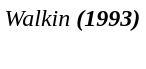<table class="collapsible collapsed" style="text-align:left; background-color:white;">
<tr>
<td><em>Walkin<strong> (1993)</td>
</tr>
<tr>
<td><br></td>
</tr>
</table>
